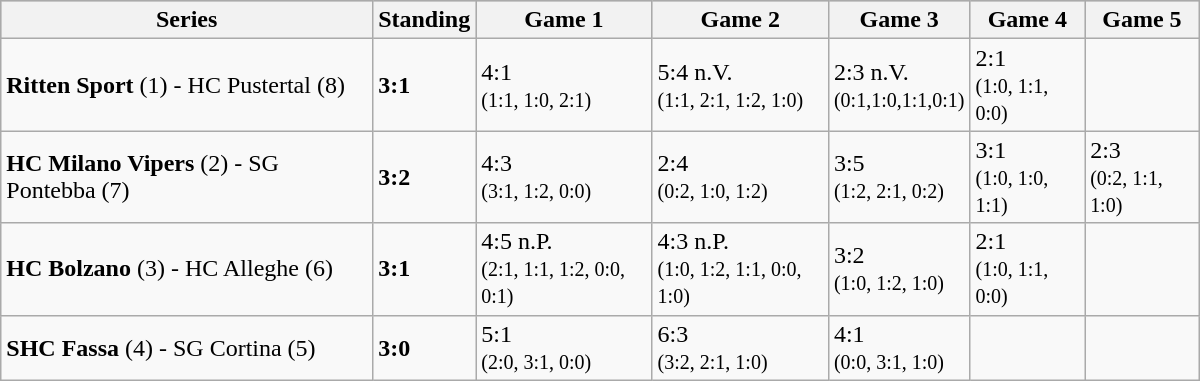<table class="wikitable" width="800px">
<tr style="background-color:#c0c0c0;">
<th>Series</th>
<th>Standing</th>
<th>Game 1</th>
<th>Game 2</th>
<th>Game 3</th>
<th>Game 4</th>
<th>Game 5</th>
</tr>
<tr>
<td><strong>Ritten Sport</strong> (1) - HC Pustertal (8)</td>
<td><strong>3:1</strong></td>
<td>4:1<br><small>(1:1, 1:0, 2:1)</small></td>
<td>5:4 n.V.<br><small>(1:1, 2:1, 1:2, 1:0)</small></td>
<td>2:3 n.V.<br><small>(0:1,1:0,1:1,0:1)</small></td>
<td>2:1<br><small>(1:0, 1:1, 0:0)</small></td>
<td></td>
</tr>
<tr>
<td><strong>HC Milano Vipers</strong> (2) - SG Pontebba (7)</td>
<td><strong>3:2</strong></td>
<td>4:3<br><small>(3:1, 1:2, 0:0)</small></td>
<td>2:4<br><small>(0:2, 1:0, 1:2)</small></td>
<td>3:5<br><small>(1:2, 2:1, 0:2)</small></td>
<td>3:1<br><small>(1:0, 1:0, 1:1)</small></td>
<td>2:3<br><small>(0:2, 1:1, 1:0)</small></td>
</tr>
<tr>
<td><strong>HC Bolzano</strong> (3) - HC Alleghe (6)</td>
<td><strong>3:1</strong></td>
<td>4:5 n.P.<br><small>(2:1, 1:1, 1:2, 0:0, 0:1)</small></td>
<td>4:3 n.P.<br><small>(1:0, 1:2, 1:1, 0:0, 1:0)</small></td>
<td>3:2<br><small>(1:0, 1:2, 1:0)</small></td>
<td>2:1<br><small>(1:0, 1:1, 0:0)</small></td>
<td></td>
</tr>
<tr>
<td><strong>SHC Fassa</strong> (4) - SG Cortina (5)</td>
<td><strong>3:0</strong></td>
<td>5:1<br><small>(2:0, 3:1, 0:0)</small></td>
<td>6:3<br><small>(3:2, 2:1, 1:0)</small></td>
<td>4:1<br><small>(0:0, 3:1, 1:0)</small></td>
<td></td>
<td></td>
</tr>
</table>
